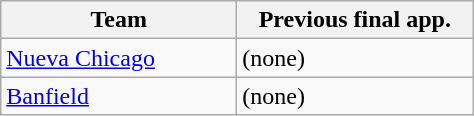<table class="wikitable">
<tr>
<th width=150px>Team</th>
<th width=150px>Previous final app.</th>
</tr>
<tr>
<td><a href='#'>Nueva Chicago</a></td>
<td>(none)</td>
</tr>
<tr>
<td><a href='#'>Banfield</a></td>
<td>(none)</td>
</tr>
</table>
